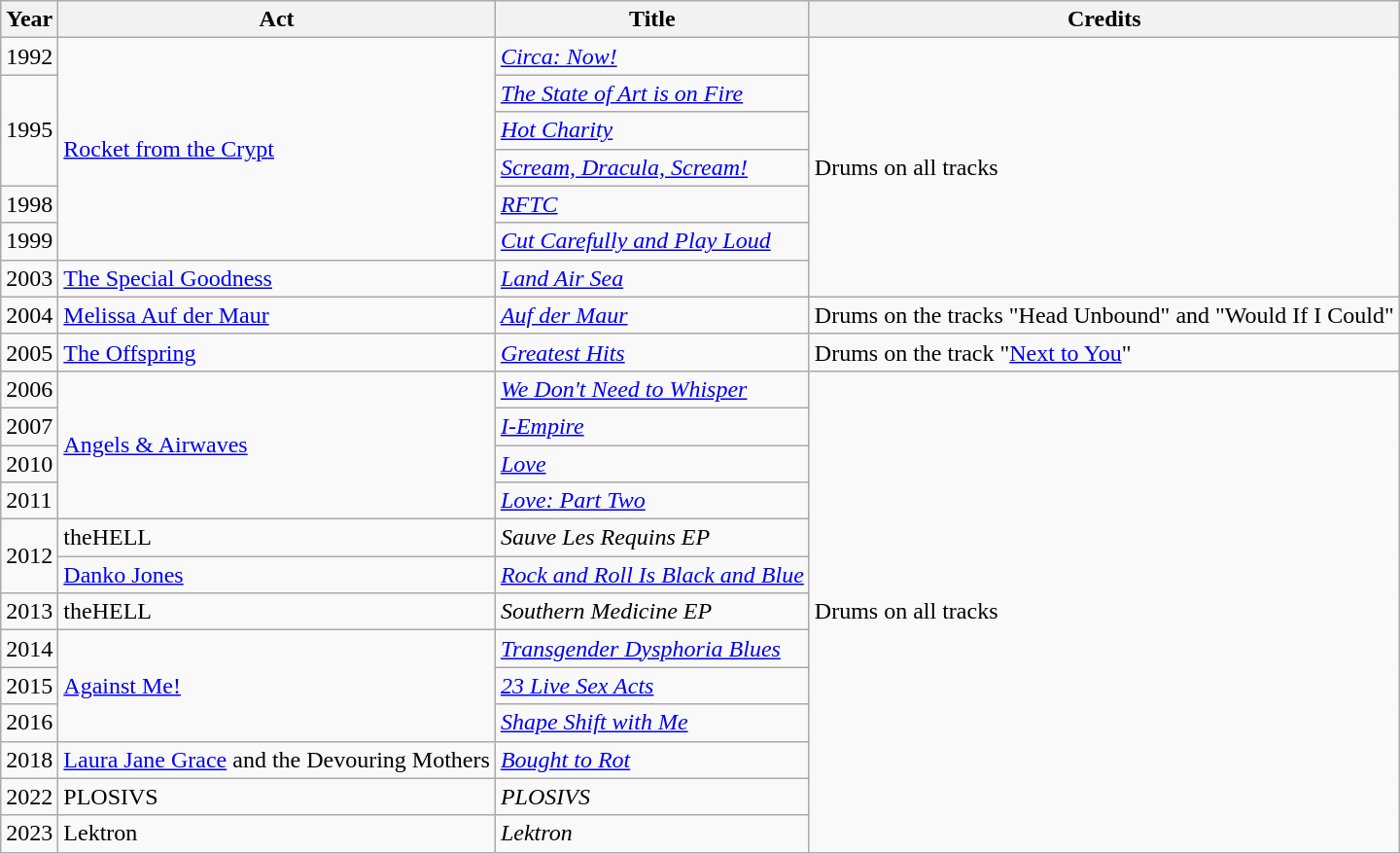<table class="wikitable">
<tr>
<th>Year</th>
<th>Act</th>
<th>Title</th>
<th>Credits</th>
</tr>
<tr>
<td>1992</td>
<td style="text-align:left;" rowspan="6"><a href='#'>Rocket from the Crypt</a></td>
<td><em><a href='#'>Circa: Now!</a></em></td>
<td style="text-align:left;" rowspan="7">Drums on all tracks</td>
</tr>
<tr>
<td style="text-align:left;" rowspan="3">1995</td>
<td><em><a href='#'>The State of Art is on Fire</a></em></td>
</tr>
<tr>
<td><em><a href='#'>Hot Charity</a></em></td>
</tr>
<tr>
<td><em><a href='#'>Scream, Dracula, Scream!</a></em></td>
</tr>
<tr>
<td>1998</td>
<td><em><a href='#'>RFTC</a></em></td>
</tr>
<tr>
<td>1999</td>
<td><em><a href='#'>Cut Carefully and Play Loud</a></em></td>
</tr>
<tr>
<td>2003</td>
<td><a href='#'>The Special Goodness</a></td>
<td><em><a href='#'>Land Air Sea</a></em></td>
</tr>
<tr>
<td>2004</td>
<td><a href='#'>Melissa Auf der Maur</a></td>
<td><em><a href='#'>Auf der Maur</a></em></td>
<td>Drums on the tracks "Head Unbound" and "Would If I Could"</td>
</tr>
<tr>
<td>2005</td>
<td><a href='#'>The Offspring</a></td>
<td><em><a href='#'>Greatest Hits</a></em></td>
<td>Drums on the track "<a href='#'>Next to You</a>"</td>
</tr>
<tr>
<td>2006</td>
<td style="text-align:left;" rowspan="4"><a href='#'>Angels & Airwaves</a></td>
<td><em><a href='#'>We Don't Need to Whisper</a></em></td>
<td rowspan="14" style="text-align:left;">Drums on all tracks</td>
</tr>
<tr>
<td>2007</td>
<td><em><a href='#'>I-Empire</a></em></td>
</tr>
<tr>
<td>2010</td>
<td><em><a href='#'>Love</a></em></td>
</tr>
<tr>
<td>2011</td>
<td><em><a href='#'>Love: Part Two</a></em></td>
</tr>
<tr>
<td style="text-align:left;" rowspan="2">2012</td>
<td>theHELL</td>
<td><em>Sauve Les Requins EP</em></td>
</tr>
<tr>
<td><a href='#'>Danko Jones</a></td>
<td><em><a href='#'>Rock and Roll Is Black and Blue</a></em></td>
</tr>
<tr>
<td>2013</td>
<td>theHELL</td>
<td><em>Southern Medicine EP</em></td>
</tr>
<tr>
<td>2014</td>
<td style="text-align:left;" rowspan="3"><a href='#'>Against Me!</a></td>
<td><em><a href='#'>Transgender Dysphoria Blues</a></em></td>
</tr>
<tr>
<td>2015</td>
<td><em><a href='#'>23 Live Sex Acts</a></em></td>
</tr>
<tr>
<td>2016</td>
<td><em><a href='#'>Shape Shift with Me</a></em></td>
</tr>
<tr>
<td>2018</td>
<td><a href='#'>Laura Jane Grace</a> and the Devouring Mothers</td>
<td><em><a href='#'>Bought to Rot</a></em></td>
</tr>
<tr>
<td>2022</td>
<td>PLOSIVS</td>
<td><em>PLOSIVS</em></td>
</tr>
<tr>
<td>2023</td>
<td>Lektron</td>
<td><em>Lektron</em></td>
</tr>
<tr>
</tr>
</table>
